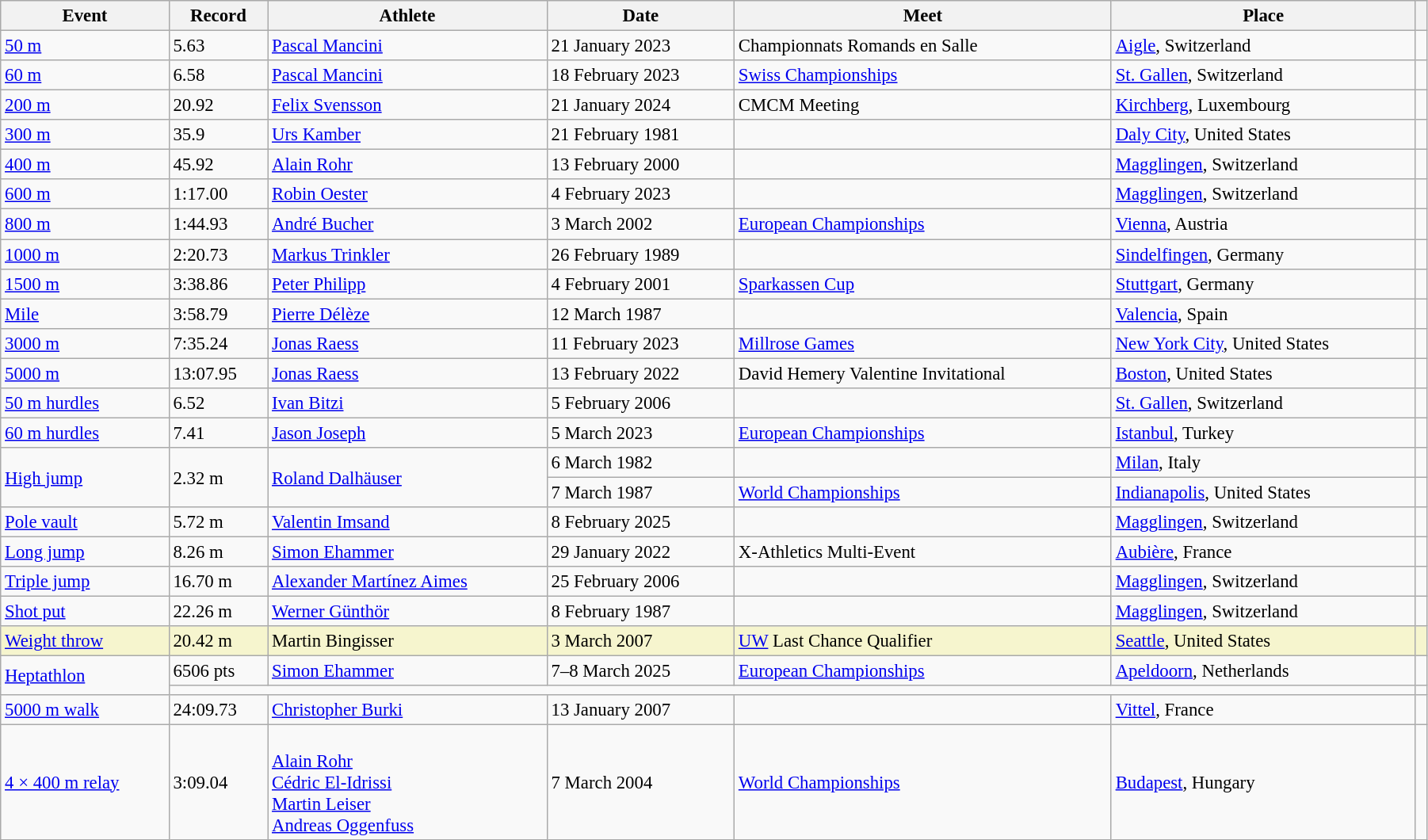<table class="wikitable" style="font-size:95%; width: 95%;">
<tr>
<th>Event</th>
<th>Record</th>
<th>Athlete</th>
<th>Date</th>
<th>Meet</th>
<th>Place</th>
<th></th>
</tr>
<tr>
<td><a href='#'>50 m</a></td>
<td>5.63</td>
<td><a href='#'>Pascal Mancini</a></td>
<td>21 January 2023</td>
<td>Championnats Romands en Salle</td>
<td><a href='#'>Aigle</a>, Switzerland</td>
<td></td>
</tr>
<tr>
<td><a href='#'>60 m</a></td>
<td>6.58</td>
<td><a href='#'>Pascal Mancini</a></td>
<td>18 February 2023</td>
<td><a href='#'>Swiss Championships</a></td>
<td><a href='#'>St. Gallen</a>, Switzerland</td>
<td></td>
</tr>
<tr>
<td><a href='#'>200 m</a></td>
<td>20.92</td>
<td><a href='#'>Felix Svensson</a></td>
<td>21 January 2024</td>
<td>CMCM Meeting</td>
<td><a href='#'>Kirchberg</a>, Luxembourg</td>
<td></td>
</tr>
<tr>
<td><a href='#'>300 m</a></td>
<td>35.9 </td>
<td><a href='#'>Urs Kamber</a></td>
<td>21 February 1981</td>
<td></td>
<td><a href='#'>Daly City</a>, United States</td>
<td></td>
</tr>
<tr>
<td><a href='#'>400 m</a></td>
<td>45.92</td>
<td><a href='#'>Alain Rohr</a></td>
<td>13 February 2000</td>
<td></td>
<td><a href='#'>Magglingen</a>, Switzerland</td>
<td></td>
</tr>
<tr>
<td><a href='#'>600 m</a></td>
<td>1:17.00</td>
<td><a href='#'>Robin Oester</a></td>
<td>4 February 2023</td>
<td></td>
<td><a href='#'>Magglingen</a>, Switzerland</td>
<td></td>
</tr>
<tr>
<td><a href='#'>800 m</a></td>
<td>1:44.93</td>
<td><a href='#'>André Bucher</a></td>
<td>3 March 2002</td>
<td><a href='#'>European Championships</a></td>
<td><a href='#'>Vienna</a>, Austria</td>
<td></td>
</tr>
<tr>
<td><a href='#'>1000 m</a></td>
<td>2:20.73</td>
<td><a href='#'>Markus Trinkler</a></td>
<td>26 February 1989</td>
<td></td>
<td><a href='#'>Sindelfingen</a>, Germany</td>
<td></td>
</tr>
<tr>
<td><a href='#'>1500 m</a></td>
<td>3:38.86</td>
<td><a href='#'>Peter Philipp</a></td>
<td>4 February 2001</td>
<td><a href='#'>Sparkassen Cup</a></td>
<td><a href='#'>Stuttgart</a>, Germany</td>
<td></td>
</tr>
<tr>
<td><a href='#'>Mile</a></td>
<td>3:58.79</td>
<td><a href='#'>Pierre Délèze</a></td>
<td>12 March 1987</td>
<td></td>
<td><a href='#'>Valencia</a>, Spain</td>
<td></td>
</tr>
<tr>
<td><a href='#'>3000 m</a></td>
<td>7:35.24</td>
<td><a href='#'>Jonas Raess</a></td>
<td>11 February 2023</td>
<td><a href='#'>Millrose Games</a></td>
<td><a href='#'>New York City</a>, United States</td>
<td></td>
</tr>
<tr>
<td><a href='#'>5000 m</a></td>
<td>13:07.95</td>
<td><a href='#'>Jonas Raess</a></td>
<td>13 February 2022</td>
<td>David Hemery Valentine Invitational</td>
<td><a href='#'>Boston</a>, United States</td>
<td></td>
</tr>
<tr>
<td><a href='#'>50 m hurdles</a></td>
<td>6.52</td>
<td><a href='#'>Ivan Bitzi</a></td>
<td>5 February 2006</td>
<td></td>
<td><a href='#'>St. Gallen</a>, Switzerland</td>
<td></td>
</tr>
<tr>
<td><a href='#'>60 m hurdles</a></td>
<td>7.41</td>
<td><a href='#'>Jason Joseph</a></td>
<td>5 March 2023</td>
<td><a href='#'>European Championships</a></td>
<td><a href='#'>Istanbul</a>, Turkey</td>
<td></td>
</tr>
<tr>
<td rowspan=2><a href='#'>High jump</a></td>
<td rowspan=2>2.32 m </td>
<td rowspan=2><a href='#'>Roland Dalhäuser</a></td>
<td>6 March 1982</td>
<td></td>
<td><a href='#'>Milan</a>, Italy</td>
<td></td>
</tr>
<tr>
<td>7 March 1987</td>
<td><a href='#'>World Championships</a></td>
<td><a href='#'>Indianapolis</a>, United States</td>
<td></td>
</tr>
<tr>
<td><a href='#'>Pole vault</a></td>
<td>5.72 m</td>
<td><a href='#'>Valentin Imsand</a></td>
<td>8 February 2025</td>
<td></td>
<td><a href='#'>Magglingen</a>, Switzerland</td>
<td></td>
</tr>
<tr>
<td><a href='#'>Long jump</a></td>
<td>8.26 m</td>
<td><a href='#'>Simon Ehammer</a></td>
<td>29 January 2022</td>
<td>X-Athletics Multi-Event</td>
<td><a href='#'>Aubière</a>, France</td>
<td></td>
</tr>
<tr>
<td><a href='#'>Triple jump</a></td>
<td>16.70 m</td>
<td><a href='#'>Alexander Martínez Aimes</a></td>
<td>25 February 2006</td>
<td></td>
<td><a href='#'>Magglingen</a>, Switzerland</td>
<td></td>
</tr>
<tr>
<td><a href='#'>Shot put</a></td>
<td>22.26 m</td>
<td><a href='#'>Werner Günthör</a></td>
<td>8 February 1987</td>
<td></td>
<td><a href='#'>Magglingen</a>, Switzerland</td>
<td></td>
</tr>
<tr style="background:#f6F5CE;">
<td><a href='#'>Weight throw</a></td>
<td>20.42 m</td>
<td>Martin Bingisser</td>
<td>3 March 2007</td>
<td><a href='#'>UW</a> Last Chance Qualifier</td>
<td><a href='#'>Seattle</a>, United States</td>
<td></td>
</tr>
<tr>
<td rowspan=2><a href='#'>Heptathlon</a></td>
<td>6506 pts</td>
<td><a href='#'>Simon Ehammer</a></td>
<td>7–8 March 2025</td>
<td><a href='#'>European Championships</a></td>
<td><a href='#'>Apeldoorn</a>, Netherlands</td>
<td></td>
</tr>
<tr>
<td colspan=5></td>
<td></td>
</tr>
<tr>
<td><a href='#'>5000 m walk</a></td>
<td>24:09.73</td>
<td><a href='#'>Christopher Burki</a></td>
<td>13 January 2007</td>
<td></td>
<td><a href='#'>Vittel</a>, France</td>
<td></td>
</tr>
<tr>
<td><a href='#'>4 × 400 m relay</a></td>
<td>3:09.04</td>
<td><br><a href='#'>Alain Rohr</a><br><a href='#'>Cédric El-Idrissi</a><br><a href='#'>Martin Leiser</a><br><a href='#'>Andreas Oggenfuss</a></td>
<td>7 March 2004</td>
<td><a href='#'>World Championships</a></td>
<td><a href='#'>Budapest</a>, Hungary</td>
<td></td>
</tr>
</table>
